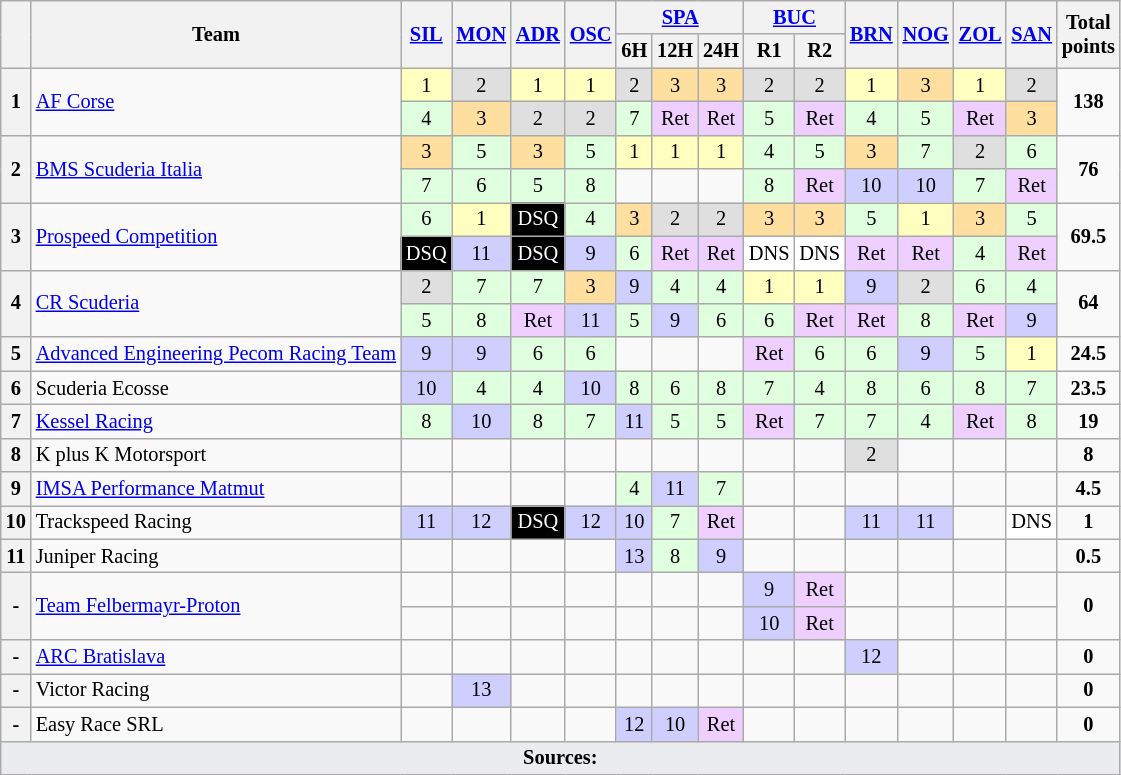<table class="wikitable" style="font-size: 85%; text-align:center;">
<tr>
<th rowspan=2 valign=middle></th>
<th rowspan=2 valign=middle>Team</th>
<th rowspan=2><a href='#'>SIL</a><br></th>
<th rowspan=2><a href='#'>MON</a><br></th>
<th rowspan=2><a href='#'>ADR</a><br></th>
<th rowspan=2><a href='#'>OSC</a><br></th>
<th colspan=3><a href='#'>SPA</a> </th>
<th colspan=2><a href='#'>BUC</a> </th>
<th rowspan=2><a href='#'>BRN</a><br></th>
<th rowspan=2><a href='#'>NOG</a><br></th>
<th rowspan=2><a href='#'>ZOL</a><br></th>
<th rowspan=2><a href='#'>SAN</a><br></th>
<th rowspan=2 valign=middle>Total<br>points</th>
</tr>
<tr>
<th>6H</th>
<th>12H</th>
<th>24H</th>
<th>R1</th>
<th>R2</th>
</tr>
<tr>
<th rowspan=2>1</th>
<td rowspan=2 align=left> <a href='#'>AF Corse</a></td>
<td style="background:#FFFFBF;">1</td>
<td style="background:#DFDFDF;">2</td>
<td style="background:#FFFFBF;">1</td>
<td style="background:#FFFFBF;">1</td>
<td style="background:#DFDFDF;">2</td>
<td style="background:#FFDF9F;">3</td>
<td style="background:#FFDF9F;">3</td>
<td style="background:#DFDFDF;">2</td>
<td style="background:#DFDFDF;">2</td>
<td style="background:#FFFFBF;">1</td>
<td style="background:#FFDF9F;">3</td>
<td style="background:#FFFFBF;">1</td>
<td style="background:#DFDFDF;">2</td>
<td rowspan=2><strong>138</strong></td>
</tr>
<tr>
<td style="background:#DFFFDF;">4</td>
<td style="background:#FFDF9F;">3</td>
<td style="background:#DFDFDF;">2</td>
<td style="background:#DFDFDF;">2</td>
<td style="background:#DFFFDF;">7</td>
<td style="background:#EFCFFF;">Ret</td>
<td style="background:#EFCFFF;">Ret</td>
<td style="background:#DFFFDF;">5</td>
<td style="background:#EFCFFF;">Ret</td>
<td style="background:#DFFFDF;">4</td>
<td style="background:#DFFFDF;">5</td>
<td style="background:#EFCFFF;">Ret</td>
<td style="background:#FFDF9F;">3</td>
</tr>
<tr>
<th rowspan=2>2</th>
<td rowspan=2 align=left> <a href='#'>BMS Scuderia Italia</a></td>
<td style="background:#FFDF9F;">3</td>
<td style="background:#DFFFDF;">5</td>
<td style="background:#FFDF9F;">3</td>
<td style="background:#DFFFDF;">5</td>
<td style="background:#FFFFBF;">1</td>
<td style="background:#FFFFBF;">1</td>
<td style="background:#FFFFBF;">1</td>
<td style="background:#DFFFDF;">4</td>
<td style="background:#DFFFDF;">5</td>
<td style="background:#FFDF9F;">3</td>
<td style="background:#DFFFDF;">7</td>
<td style="background:#DFDFDF;">2</td>
<td style="background:#DFFFDF;">6</td>
<td rowspan=2><strong>76</strong></td>
</tr>
<tr>
<td style="background:#DFFFDF;">7</td>
<td style="background:#DFFFDF;">6</td>
<td style="background:#DFFFDF;">5</td>
<td style="background:#DFFFDF;">8</td>
<td></td>
<td></td>
<td></td>
<td style="background:#DFFFDF;">8</td>
<td style="background:#EFCFFF;">Ret</td>
<td style="background:#CFCFFF;">10</td>
<td style="background:#CFCFFF;">10</td>
<td style="background:#DFFFDF;">7</td>
<td style="background:#EFCFFF;">Ret</td>
</tr>
<tr>
<th rowspan=2>3</th>
<td rowspan=2 align=left> <a href='#'>Prospeed Competition</a></td>
<td style="background:#DFFFDF;">6</td>
<td style="background:#FFFFBF;">1</td>
<td style="background-color:#000000; color:white">DSQ</td>
<td style="background:#DFFFDF;">4</td>
<td style="background:#FFDF9F;">3</td>
<td style="background:#DFDFDF;">2</td>
<td style="background:#DFDFDF;">2</td>
<td style="background:#FFDF9F;">3</td>
<td style="background:#FFDF9F;">3</td>
<td style="background:#DFFFDF;">5</td>
<td style="background:#FFFFBF;">1</td>
<td style="background:#FFDF9F;">3</td>
<td style="background:#DFFFDF;">5</td>
<td rowspan=2><strong>69.5</strong></td>
</tr>
<tr>
<td style="background-color:#000000; color:white">DSQ</td>
<td style="background:#CFCFFF;">11</td>
<td style="background-color:#000000; color:white">DSQ</td>
<td style="background:#CFCFFF;">9</td>
<td style="background:#DFFFDF;">6</td>
<td style="background:#EFCFFF;">Ret</td>
<td style="background:#EFCFFF;">Ret</td>
<td style="background:#FFFFFF;">DNS</td>
<td style="background:#FFFFFF;">DNS</td>
<td style="background:#EFCFFF;">Ret</td>
<td style="background:#EFCFFF;">Ret</td>
<td style="background:#DFFFDF;">4</td>
<td style="background:#EFCFFF;">Ret</td>
</tr>
<tr>
<th rowspan=2>4</th>
<td rowspan=2 align=left> <a href='#'>CR Scuderia</a></td>
<td style="background:#DFDFDF;">2</td>
<td style="background:#DFFFDF;">7</td>
<td style="background:#DFFFDF;">7</td>
<td style="background:#FFDF9F;">3</td>
<td style="background:#CFCFFF;">9</td>
<td style="background:#DFFFDF;">4</td>
<td style="background:#DFFFDF;">4</td>
<td style="background:#FFFFBF;">1</td>
<td style="background:#FFFFBF;">1</td>
<td style="background:#CFCFFF;">9</td>
<td style="background:#DFDFDF;">2</td>
<td style="background:#DFFFDF;">6</td>
<td style="background:#DFFFDF;">4</td>
<td rowspan=2><strong>64</strong></td>
</tr>
<tr>
<td style="background:#DFFFDF;">5</td>
<td style="background:#DFFFDF;">8</td>
<td style="background:#EFCFFF;">Ret</td>
<td style="background:#CFCFFF;">11</td>
<td style="background:#DFFFDF;">5</td>
<td style="background:#CFCFFF;">9</td>
<td style="background:#DFFFDF;">6</td>
<td style="background:#DFFFDF;">6</td>
<td style="background:#EFCFFF;">Ret</td>
<td style="background:#EFCFFF;">Ret</td>
<td style="background:#DFFFDF;">8</td>
<td style="background:#EFCFFF;">Ret</td>
<td style="background:#CFCFFF;">9</td>
</tr>
<tr>
<th>5</th>
<td align=left> <a href='#'>Advanced Engineering Pecom Racing Team</a></td>
<td style="background:#CFCFFF;">9</td>
<td style="background:#CFCFFF;">9</td>
<td style="background:#DFFFDF;">6</td>
<td style="background:#DFFFDF;">6</td>
<td></td>
<td></td>
<td></td>
<td style="background:#EFCFFF;">Ret</td>
<td style="background:#DFFFDF;">6</td>
<td style="background:#DFFFDF;">6</td>
<td style="background:#CFCFFF;">9</td>
<td style="background:#DFFFDF;">5</td>
<td style="background:#FFFFBF;">1</td>
<td><strong>24.5</strong></td>
</tr>
<tr>
<th>6</th>
<td align=left> Scuderia Ecosse</td>
<td style="background:#CFCFFF;">10</td>
<td style="background:#DFFFDF;">4</td>
<td style="background:#DFFFDF;">4</td>
<td style="background:#CFCFFF;">10</td>
<td style="background:#DFFFDF;">8</td>
<td style="background:#DFFFDF;">6</td>
<td style="background:#DFFFDF;">8</td>
<td style="background:#DFFFDF;">7</td>
<td style="background:#DFFFDF;">4</td>
<td style="background:#DFFFDF;">8</td>
<td style="background:#DFFFDF;">6</td>
<td style="background:#DFFFDF;">8</td>
<td style="background:#DFFFDF;">7</td>
<td><strong>23.5</strong></td>
</tr>
<tr>
<th>7</th>
<td align=left> <a href='#'>Kessel Racing</a></td>
<td style="background:#DFFFDF;">8</td>
<td style="background:#CFCFFF;">10</td>
<td style="background:#DFFFDF;">8</td>
<td style="background:#DFFFDF;">7</td>
<td style="background:#CFCFFF;">11</td>
<td style="background:#DFFFDF;">5</td>
<td style="background:#DFFFDF;">5</td>
<td style="background:#EFCFFF;">Ret</td>
<td style="background:#DFFFDF;">7</td>
<td style="background:#DFFFDF;">7</td>
<td style="background:#DFFFDF;">4</td>
<td style="background:#EFCFFF;">Ret</td>
<td style="background:#DFFFDF;">8</td>
<td><strong>19</strong></td>
</tr>
<tr>
<th>8</th>
<td align=left> K plus K Motorsport</td>
<td></td>
<td></td>
<td></td>
<td></td>
<td></td>
<td></td>
<td></td>
<td></td>
<td></td>
<td style="background:#DFDFDF;">2</td>
<td></td>
<td></td>
<td></td>
<td><strong>8</strong></td>
</tr>
<tr>
<th>9</th>
<td align=left> <a href='#'>IMSA Performance Matmut</a></td>
<td></td>
<td></td>
<td></td>
<td></td>
<td style="background:#DFFFDF;">4</td>
<td style="background:#CFCFFF;">11</td>
<td style="background:#DFFFDF;">7</td>
<td></td>
<td></td>
<td></td>
<td></td>
<td></td>
<td></td>
<td><strong>4.5</strong></td>
</tr>
<tr>
<th>10</th>
<td align=left> Trackspeed Racing</td>
<td style="background:#CFCFFF;">11</td>
<td style="background:#CFCFFF;">12</td>
<td style="background-color:#000000; color:white">DSQ</td>
<td style="background:#CFCFFF;">12</td>
<td style="background:#CFCFFF;">10</td>
<td style="background:#DFFFDF;">7</td>
<td style="background:#EFCFFF;">Ret</td>
<td></td>
<td></td>
<td style="background:#CFCFFF;">11</td>
<td style="background:#CFCFFF;">11</td>
<td></td>
<td style="background:#FFFFFF;">DNS</td>
<td><strong>1</strong></td>
</tr>
<tr>
<th>11</th>
<td align=left> Juniper Racing</td>
<td></td>
<td></td>
<td></td>
<td></td>
<td style="background:#CFCFFF;">13</td>
<td style="background:#DFFFDF;">8</td>
<td style="background:#CFCFFF;">9</td>
<td></td>
<td></td>
<td></td>
<td></td>
<td></td>
<td></td>
<td><strong>0.5</strong></td>
</tr>
<tr>
<th rowspan=2>-</th>
<td rowspan=2 align=left> <a href='#'>Team Felbermayr-Proton</a></td>
<td></td>
<td></td>
<td></td>
<td></td>
<td></td>
<td></td>
<td></td>
<td style="background:#CFCFFF;">9</td>
<td style="background:#EFCFFF;">Ret</td>
<td></td>
<td></td>
<td></td>
<td></td>
<td rowspan=2><strong>0</strong></td>
</tr>
<tr>
<td></td>
<td></td>
<td></td>
<td></td>
<td></td>
<td></td>
<td></td>
<td style="background:#CFCFFF;">10</td>
<td style="background:#EFCFFF;">Ret</td>
<td></td>
<td></td>
<td></td>
<td></td>
</tr>
<tr>
<th>-</th>
<td align=left> <a href='#'>ARC Bratislava</a></td>
<td></td>
<td></td>
<td></td>
<td></td>
<td></td>
<td></td>
<td></td>
<td></td>
<td></td>
<td style="background:#CFCFFF;">12</td>
<td></td>
<td></td>
<td></td>
<td><strong>0</strong></td>
</tr>
<tr>
<th>-</th>
<td align=left> Victor Racing</td>
<td></td>
<td style="background:#CFCFFF;">13</td>
<td></td>
<td></td>
<td></td>
<td></td>
<td></td>
<td></td>
<td></td>
<td></td>
<td></td>
<td></td>
<td></td>
<td><strong>0</strong></td>
</tr>
<tr>
<th>-</th>
<td align=left> Easy Race SRL</td>
<td></td>
<td></td>
<td></td>
<td></td>
<td style="background:#CFCFFF;">12</td>
<td style="background:#CFCFFF;">10</td>
<td style="background:#EFCFFF;">Ret</td>
<td></td>
<td></td>
<td></td>
<td></td>
<td></td>
<td></td>
<td><strong>0</strong></td>
</tr>
<tr class="sortbottom">
<td colspan="19" style="background-color:#EAECF0;text-align:center"><strong>Sources:</strong></td>
</tr>
</table>
